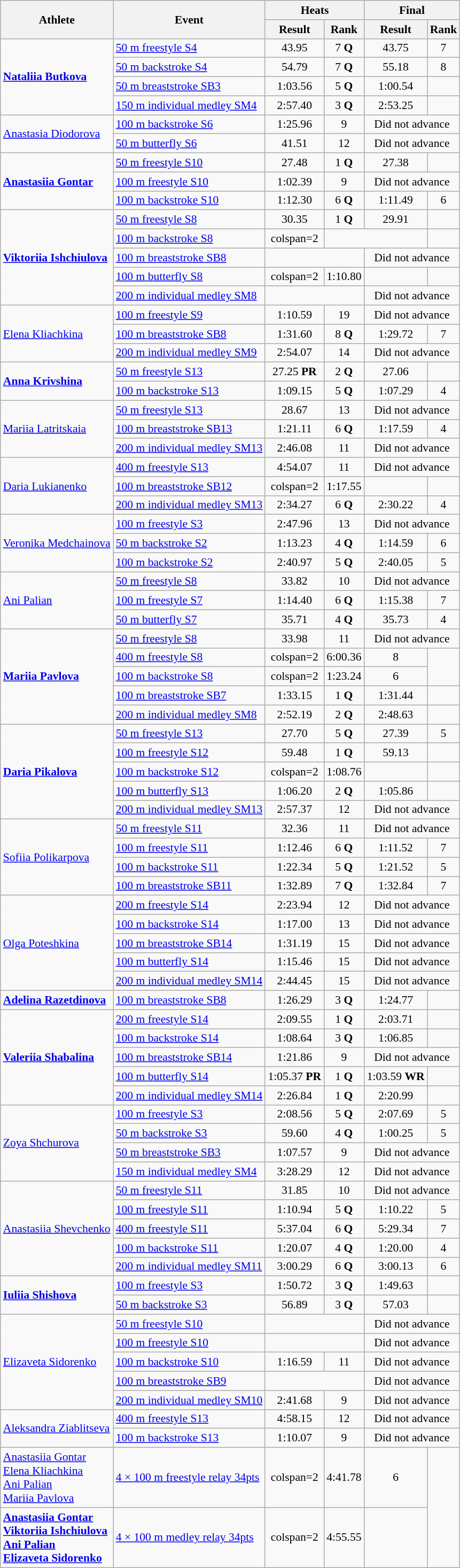<table class=wikitable style="text-align:center; font-size:90%">
<tr>
<th rowspan=2>Athlete</th>
<th rowspan=2>Event</th>
<th colspan=2>Heats</th>
<th colspan=2>Final</th>
</tr>
<tr>
<th>Result</th>
<th>Rank</th>
<th>Result</th>
<th>Rank</th>
</tr>
<tr>
<td rowspan=4 align=left><strong><a href='#'>Nataliia Butkova</a></strong></td>
<td align=left><a href='#'>50 m freestyle S4</a></td>
<td>43.95</td>
<td>7 <strong>Q</strong></td>
<td>43.75</td>
<td>7</td>
</tr>
<tr>
<td align=left><a href='#'>50 m backstroke S4</a></td>
<td>54.79</td>
<td>7 <strong>Q</strong></td>
<td>55.18</td>
<td>8</td>
</tr>
<tr>
<td align=left><a href='#'>50 m breaststroke SB3</a></td>
<td>1:03.56</td>
<td>5 <strong>Q</strong></td>
<td>1:00.54</td>
<td></td>
</tr>
<tr>
<td align=left><a href='#'>150 m individual medley SM4</a></td>
<td>2:57.40</td>
<td>3 <strong>Q</strong></td>
<td>2:53.25</td>
<td></td>
</tr>
<tr>
<td rowspan=2 align=left><a href='#'>Anastasia Diodorova</a></td>
<td align=left><a href='#'>100 m backstroke S6</a></td>
<td>1:25.96</td>
<td>9</td>
<td colspan=2>Did not advance</td>
</tr>
<tr>
<td align=left><a href='#'>50 m butterfly S6</a></td>
<td>41.51</td>
<td>12</td>
<td colspan=2>Did not advance</td>
</tr>
<tr>
<td rowspan=3 align=left><strong><a href='#'>Anastasiia Gontar</a></strong></td>
<td align=left><a href='#'>50 m freestyle S10</a></td>
<td>27.48</td>
<td>1 <strong>Q</strong></td>
<td>27.38</td>
<td></td>
</tr>
<tr>
<td align=left><a href='#'>100 m freestyle S10</a></td>
<td>1:02.39</td>
<td>9</td>
<td colspan=2>Did not advance</td>
</tr>
<tr>
<td align=left><a href='#'>100 m backstroke S10</a></td>
<td>1:12.30</td>
<td>6 <strong>Q</strong></td>
<td>1:11.49</td>
<td>6</td>
</tr>
<tr>
<td rowspan=5 align=left><strong><a href='#'>Viktoriia Ishchiulova</a></strong></td>
<td align=left><a href='#'>50 m freestyle S8</a></td>
<td>30.35</td>
<td>1 <strong>Q</strong></td>
<td>29.91</td>
<td></td>
</tr>
<tr>
<td align=left><a href='#'>100 m backstroke S8</a></td>
<td>colspan=2 </td>
<td colspan=2></td>
</tr>
<tr>
<td align=left><a href='#'>100 m breaststroke SB8</a></td>
<td colspan=2></td>
<td colspan=2>Did not advance</td>
</tr>
<tr>
<td align=left><a href='#'>100 m butterfly S8</a></td>
<td>colspan=2 </td>
<td>1:10.80</td>
<td></td>
</tr>
<tr>
<td align=left><a href='#'>200 m individual medley SM8</a></td>
<td colspan=2></td>
<td colspan=2>Did not advance</td>
</tr>
<tr>
<td rowspan=3 align=left><a href='#'>Elena Kliachkina</a></td>
<td align=left><a href='#'>100 m freestyle S9</a></td>
<td>1:10.59</td>
<td>19</td>
<td colspan=2>Did not advance</td>
</tr>
<tr>
<td align=left><a href='#'>100 m breaststroke SB8</a></td>
<td>1:31.60</td>
<td>8 <strong>Q</strong></td>
<td>1:29.72</td>
<td>7</td>
</tr>
<tr>
<td align=left><a href='#'>200 m individual medley SM9</a></td>
<td>2:54.07</td>
<td>14</td>
<td colspan=2>Did not advance</td>
</tr>
<tr>
<td rowspan=2 align=left><strong><a href='#'>Anna Krivshina</a></strong></td>
<td align=left><a href='#'>50 m freestyle S13</a></td>
<td>27.25 <strong>PR</strong></td>
<td>2 <strong>Q</strong></td>
<td>27.06</td>
<td></td>
</tr>
<tr>
<td align=left><a href='#'>100 m backstroke S13</a></td>
<td>1:09.15</td>
<td>5 <strong>Q</strong></td>
<td>1:07.29</td>
<td>4</td>
</tr>
<tr>
<td rowspan=3 align=left><a href='#'>Mariia Latritskaia</a></td>
<td align=left><a href='#'>50 m freestyle S13</a></td>
<td>28.67</td>
<td>13</td>
<td colspan=2>Did not advance</td>
</tr>
<tr>
<td align=left><a href='#'>100 m breaststroke SB13</a></td>
<td>1:21.11</td>
<td>6 <strong>Q</strong></td>
<td>1:17.59</td>
<td>4</td>
</tr>
<tr>
<td align=left><a href='#'>200 m individual medley SM13</a></td>
<td>2:46.08</td>
<td>11</td>
<td colspan=2>Did not advance</td>
</tr>
<tr>
<td rowspan=3 align=left><a href='#'>Daria Lukianenko</a></td>
<td align=left><a href='#'>400 m freestyle S13</a></td>
<td>4:54.07</td>
<td>11</td>
<td colspan=2>Did not advance</td>
</tr>
<tr>
<td align=left><a href='#'>100 m breaststroke SB12</a></td>
<td>colspan=2 </td>
<td>1:17.55</td>
<td></td>
</tr>
<tr>
<td align=left><a href='#'>200 m individual medley SM13</a></td>
<td>2:34.27</td>
<td>6 <strong>Q</strong></td>
<td>2:30.22</td>
<td>4</td>
</tr>
<tr>
<td rowspan=3 align=left><a href='#'>Veronika Medchainova</a></td>
<td align=left><a href='#'>100 m freestyle S3</a></td>
<td>2:47.96</td>
<td>13</td>
<td colspan=2>Did not advance</td>
</tr>
<tr>
<td align=left><a href='#'>50 m backstroke S2</a></td>
<td>1:13.23</td>
<td>4 <strong>Q</strong></td>
<td>1:14.59</td>
<td>6</td>
</tr>
<tr>
<td align=left><a href='#'>100 m backstroke S2</a></td>
<td>2:40.97</td>
<td>5 <strong>Q</strong></td>
<td>2:40.05</td>
<td>5</td>
</tr>
<tr>
<td rowspan=3 align=left><a href='#'>Ani Palian</a></td>
<td align=left><a href='#'>50 m freestyle S8</a></td>
<td>33.82</td>
<td>10</td>
<td colspan=2>Did not advance</td>
</tr>
<tr>
<td align=left><a href='#'>100 m freestyle S7</a></td>
<td>1:14.40</td>
<td>6 <strong>Q</strong></td>
<td>1:15.38</td>
<td>7</td>
</tr>
<tr>
<td align=left><a href='#'>50 m butterfly S7</a></td>
<td>35.71</td>
<td>4 <strong>Q</strong></td>
<td>35.73</td>
<td>4</td>
</tr>
<tr>
<td rowspan=5 align=left><strong><a href='#'>Mariia Pavlova</a></strong></td>
<td align=left><a href='#'>50 m freestyle S8</a></td>
<td>33.98</td>
<td>11</td>
<td colspan=2>Did not advance</td>
</tr>
<tr>
<td align=left><a href='#'>400 m freestyle S8</a></td>
<td>colspan=2 </td>
<td>6:00.36</td>
<td>8</td>
</tr>
<tr>
<td align=left><a href='#'>100 m backstroke S8</a></td>
<td>colspan=2 </td>
<td>1:23.24</td>
<td>6</td>
</tr>
<tr>
<td align=left><a href='#'>100 m breaststroke SB7</a></td>
<td>1:33.15</td>
<td>1 <strong>Q</strong></td>
<td>1:31.44</td>
<td></td>
</tr>
<tr>
<td align=left><a href='#'>200 m individual medley SM8</a></td>
<td>2:52.19</td>
<td>2 <strong>Q</strong></td>
<td>2:48.63</td>
<td></td>
</tr>
<tr>
<td rowspan=5 align=left><strong><a href='#'>Daria Pikalova</a></strong></td>
<td align=left><a href='#'>50 m freestyle S13</a></td>
<td>27.70</td>
<td>5 <strong>Q</strong></td>
<td>27.39</td>
<td>5</td>
</tr>
<tr>
<td align=left><a href='#'>100 m freestyle S12</a></td>
<td>59.48</td>
<td>1 <strong>Q</strong></td>
<td>59.13</td>
<td></td>
</tr>
<tr>
<td align=left><a href='#'>100 m backstroke S12</a></td>
<td>colspan=2 </td>
<td>1:08.76</td>
<td></td>
</tr>
<tr>
<td align=left><a href='#'>100 m butterfly S13</a></td>
<td>1:06.20</td>
<td>2 <strong>Q</strong></td>
<td>1:05.86</td>
<td></td>
</tr>
<tr>
<td align=left><a href='#'>200 m individual medley SM13</a></td>
<td>2:57.37</td>
<td>12</td>
<td colspan=2>Did not advance</td>
</tr>
<tr>
<td rowspan=4 align=left><a href='#'>Sofiia Polikarpova</a></td>
<td align=left><a href='#'>50 m freestyle S11</a></td>
<td>32.36</td>
<td>11</td>
<td colspan=2>Did not advance</td>
</tr>
<tr>
<td align=left><a href='#'>100 m freestyle S11</a></td>
<td>1:12.46</td>
<td>6 <strong>Q</strong></td>
<td>1:11.52</td>
<td>7</td>
</tr>
<tr>
<td align=left><a href='#'>100 m backstroke S11</a></td>
<td>1:22.34</td>
<td>5 <strong>Q</strong></td>
<td>1:21.52</td>
<td>5</td>
</tr>
<tr>
<td align=left><a href='#'>100 m breaststroke SB11</a></td>
<td>1:32.89</td>
<td>7 <strong>Q</strong></td>
<td>1:32.84</td>
<td>7</td>
</tr>
<tr>
<td rowspan=5 align=left><a href='#'>Olga Poteshkina</a></td>
<td align=left><a href='#'>200 m freestyle S14</a></td>
<td>2:23.94</td>
<td>12</td>
<td colspan=2>Did not advance</td>
</tr>
<tr>
<td align=left><a href='#'>100 m backstroke S14</a></td>
<td>1:17.00</td>
<td>13</td>
<td colspan=2>Did not advance</td>
</tr>
<tr>
<td align=left><a href='#'>100 m breaststroke SB14</a></td>
<td>1:31.19</td>
<td>15</td>
<td colspan=2>Did not advance</td>
</tr>
<tr>
<td align=left><a href='#'>100 m butterfly S14</a></td>
<td>1:15.46</td>
<td>15</td>
<td colspan=2>Did not advance</td>
</tr>
<tr>
<td align=left><a href='#'>200 m individual medley SM14</a></td>
<td>2:44.45</td>
<td>15</td>
<td colspan=2>Did not advance</td>
</tr>
<tr>
<td align=left><strong><a href='#'>Adelina Razetdinova</a></strong></td>
<td align=left><a href='#'>100 m breaststroke SB8</a></td>
<td>1:26.29</td>
<td>3 <strong>Q</strong></td>
<td>1:24.77</td>
<td></td>
</tr>
<tr>
<td rowspan=5 align=left><strong><a href='#'>Valeriia Shabalina</a></strong></td>
<td align=left><a href='#'>200 m freestyle S14</a></td>
<td>2:09.55</td>
<td>1 <strong>Q</strong></td>
<td>2:03.71</td>
<td></td>
</tr>
<tr>
<td align=left><a href='#'>100 m backstroke S14</a></td>
<td>1:08.64</td>
<td>3 <strong>Q</strong></td>
<td>1:06.85</td>
<td></td>
</tr>
<tr>
<td align=left><a href='#'>100 m breaststroke SB14</a></td>
<td>1:21.86</td>
<td>9</td>
<td colspan=2>Did not advance</td>
</tr>
<tr>
<td align=left><a href='#'>100 m butterfly S14</a></td>
<td>1:05.37 <strong>PR</strong></td>
<td>1 <strong>Q</strong></td>
<td>1:03.59 <strong>WR</strong></td>
<td></td>
</tr>
<tr>
<td align=left><a href='#'>200 m individual medley SM14</a></td>
<td>2:26.84</td>
<td>1 <strong>Q</strong></td>
<td>2:20.99</td>
<td></td>
</tr>
<tr>
<td rowspan=4 align=left><a href='#'>Zoya Shchurova</a></td>
<td align=left><a href='#'>100 m freestyle S3</a></td>
<td>2:08.56</td>
<td>5 <strong>Q</strong></td>
<td>2:07.69</td>
<td>5</td>
</tr>
<tr>
<td align=left><a href='#'>50 m backstroke S3</a></td>
<td>59.60</td>
<td>4 <strong>Q</strong></td>
<td>1:00.25</td>
<td>5</td>
</tr>
<tr>
<td align=left><a href='#'>50 m breaststroke SB3</a></td>
<td>1:07.57</td>
<td>9</td>
<td colspan=2>Did not advance</td>
</tr>
<tr>
<td align=left><a href='#'>150 m individual medley SM4</a></td>
<td>3:28.29</td>
<td>12</td>
<td colspan=2>Did not advance</td>
</tr>
<tr>
<td rowspan=5 align=left><a href='#'>Anastasiia Shevchenko</a></td>
<td align=left><a href='#'>50 m freestyle S11</a></td>
<td>31.85</td>
<td>10</td>
<td colspan=2>Did not advance</td>
</tr>
<tr>
<td align=left><a href='#'>100 m freestyle S11</a></td>
<td>1:10.94</td>
<td>5 <strong>Q</strong></td>
<td>1:10.22</td>
<td>5</td>
</tr>
<tr>
<td align=left><a href='#'>400 m freestyle S11</a></td>
<td>5:37.04</td>
<td>6 <strong>Q</strong></td>
<td>5:29.34</td>
<td>7</td>
</tr>
<tr>
<td align=left><a href='#'>100 m backstroke S11</a></td>
<td>1:20.07</td>
<td>4 <strong>Q</strong></td>
<td>1:20.00</td>
<td>4</td>
</tr>
<tr>
<td align=left><a href='#'>200 m individual medley SM11</a></td>
<td>3:00.29</td>
<td>6 <strong>Q</strong></td>
<td>3:00.13</td>
<td>6</td>
</tr>
<tr>
<td rowspan=2 align=left><strong><a href='#'>Iuliia Shishova</a></strong></td>
<td align=left><a href='#'>100 m freestyle S3</a></td>
<td>1:50.72</td>
<td>3 <strong>Q</strong></td>
<td>1:49.63</td>
<td></td>
</tr>
<tr>
<td align=left><a href='#'>50 m backstroke S3</a></td>
<td>56.89</td>
<td>3 <strong>Q</strong></td>
<td>57.03</td>
<td></td>
</tr>
<tr>
<td rowspan=5 align=left><a href='#'>Elizaveta Sidorenko</a></td>
<td align=left><a href='#'>50 m freestyle S10</a></td>
<td colspan=2></td>
<td colspan=2>Did not advance</td>
</tr>
<tr>
<td align=left><a href='#'>100 m freestyle S10</a></td>
<td colspan=2></td>
<td colspan=2>Did not advance</td>
</tr>
<tr>
<td align=left><a href='#'>100 m backstroke S10</a></td>
<td>1:16.59</td>
<td>11</td>
<td colspan=2>Did not advance</td>
</tr>
<tr>
<td align=left><a href='#'>100 m breaststroke SB9</a></td>
<td colspan=2></td>
<td colspan=2>Did not advance</td>
</tr>
<tr>
<td align=left><a href='#'>200 m individual medley SM10</a></td>
<td>2:41.68</td>
<td>9</td>
<td colspan=2>Did not advance</td>
</tr>
<tr>
<td rowspan=2 align=left><a href='#'>Aleksandra Ziablitseva</a></td>
<td align=left><a href='#'>400 m freestyle S13</a></td>
<td>4:58.15</td>
<td>12</td>
<td colspan=2>Did not advance</td>
</tr>
<tr>
<td align=left><a href='#'>100 m backstroke S13</a></td>
<td>1:10.07</td>
<td>9</td>
<td colspan=2>Did not advance</td>
</tr>
<tr>
<td align=left><a href='#'>Anastasiia Gontar</a><br><a href='#'>Elena Kliachkina</a><br><a href='#'>Ani Palian</a><br><a href='#'>Mariia Pavlova</a></td>
<td align=left><a href='#'>4 × 100 m freestyle relay 34pts</a></td>
<td>colspan=2 </td>
<td>4:41.78</td>
<td>6</td>
</tr>
<tr>
<td align=left><strong><a href='#'>Anastasiia Gontar</a><br><a href='#'>Viktoriia Ishchiulova</a><br><a href='#'>Ani Palian</a><br><a href='#'>Elizaveta Sidorenko</a></strong></td>
<td align=left><a href='#'>4 × 100 m medley relay 34pts</a></td>
<td>colspan=2 </td>
<td>4:55.55</td>
<td></td>
</tr>
</table>
